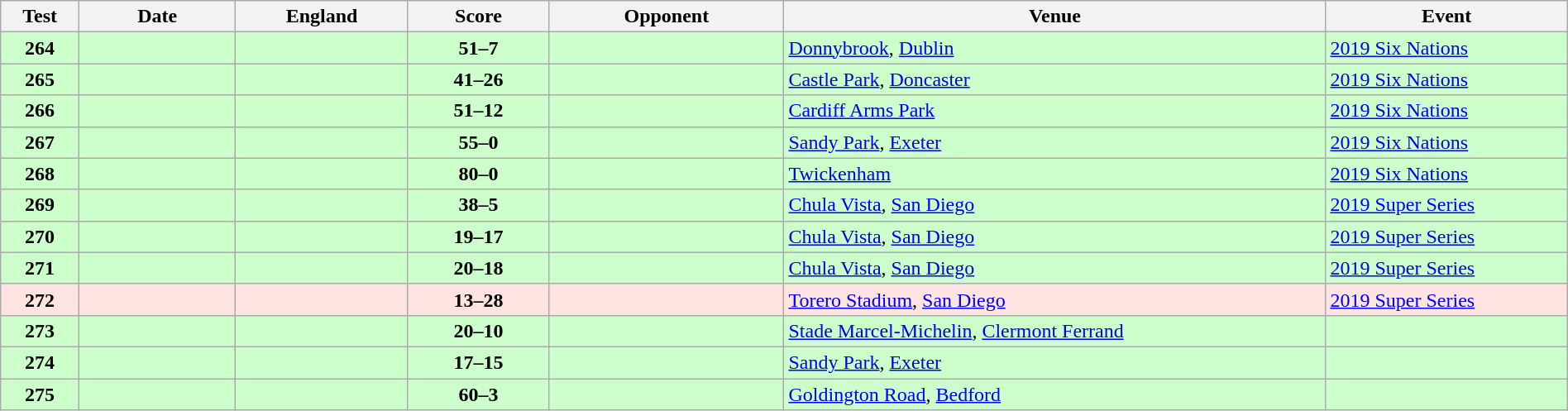<table class="wikitable sortable" style="width:100%">
<tr>
<th style="width:5%">Test</th>
<th style="width:10%">Date</th>
<th style="width:11%">England</th>
<th style="width:9%">Score</th>
<th style="width:15%">Opponent</th>
<th>Venue</th>
<th>Event</th>
</tr>
<tr bgcolor=#ccffcc>
<td align=center><strong>264</strong></td>
<td></td>
<td></td>
<td align="center"><strong>51–7</strong></td>
<td></td>
<td><a href='#'>Donnybrook</a>, <a href='#'>Dublin</a></td>
<td><a href='#'>2019 Six Nations</a></td>
</tr>
<tr bgcolor=#ccffcc>
<td align=center><strong>265</strong></td>
<td></td>
<td></td>
<td align="center"><strong>41–26</strong></td>
<td></td>
<td><a href='#'>Castle Park</a>, <a href='#'>Doncaster</a></td>
<td><a href='#'>2019 Six Nations</a></td>
</tr>
<tr bgcolor=#ccffcc>
<td align=center><strong>266</strong></td>
<td></td>
<td></td>
<td align="center"><strong>51–12</strong></td>
<td></td>
<td><a href='#'>Cardiff Arms Park</a></td>
<td><a href='#'>2019 Six Nations</a></td>
</tr>
<tr bgcolor=#ccffcc>
<td align=center><strong>267</strong></td>
<td></td>
<td></td>
<td align="center"><strong>55–0</strong></td>
<td></td>
<td><a href='#'>Sandy Park</a>, <a href='#'>Exeter</a></td>
<td><a href='#'>2019 Six Nations</a></td>
</tr>
<tr bgcolor=#ccffcc>
<td align=center><strong>268</strong></td>
<td></td>
<td></td>
<td align="center"><strong>80–0</strong></td>
<td></td>
<td><a href='#'>Twickenham</a></td>
<td><a href='#'>2019 Six Nations</a></td>
</tr>
<tr bgcolor=#ccffcc>
<td align=center><strong>269</strong></td>
<td></td>
<td></td>
<td align="center"><strong>38–5</strong></td>
<td></td>
<td><a href='#'>Chula Vista</a>, <a href='#'>San Diego</a></td>
<td><a href='#'>2019 Super Series</a></td>
</tr>
<tr bgcolor=#ccffcc>
<td align="center"><strong>270</strong></td>
<td></td>
<td></td>
<td align="center"><strong>19–17</strong></td>
<td></td>
<td><a href='#'>Chula Vista</a>, <a href='#'>San Diego</a></td>
<td><a href='#'>2019 Super Series</a></td>
</tr>
<tr bgcolor=#ccffcc>
<td align="center"><strong>271</strong></td>
<td></td>
<td></td>
<td align="center"><strong>20–18</strong></td>
<td></td>
<td><a href='#'>Chula Vista</a>, <a href='#'>San Diego</a></td>
<td><a href='#'>2019 Super Series</a></td>
</tr>
<tr bgcolor=FFE4E1>
<td align="center"><strong>272</strong></td>
<td></td>
<td></td>
<td align="center"><strong>13–28</strong></td>
<td></td>
<td><a href='#'>Torero Stadium</a>, <a href='#'>San Diego</a></td>
<td><a href='#'>2019 Super Series</a></td>
</tr>
<tr bgcolor=#ccffcc>
<td align="center"><strong>273</strong></td>
<td></td>
<td></td>
<td align="center"><strong>20–10</strong></td>
<td></td>
<td><a href='#'>Stade Marcel-Michelin</a>, <a href='#'>Clermont Ferrand</a></td>
<td></td>
</tr>
<tr bgcolor=#ccffcc>
<td align="center"><strong>274</strong></td>
<td></td>
<td></td>
<td align="center"><strong>17–15</strong></td>
<td></td>
<td><a href='#'>Sandy Park</a>, <a href='#'>Exeter</a></td>
<td></td>
</tr>
<tr bgcolor=#ccffcc>
<td align=center><strong>275</strong></td>
<td></td>
<td></td>
<td align="center"><strong>60–3</strong></td>
<td></td>
<td><a href='#'>Goldington Road</a>, <a href='#'>Bedford</a></td>
<td></td>
</tr>
</table>
